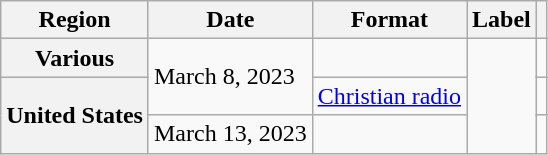<table class="wikitable plainrowheaders">
<tr>
<th scope="col">Region</th>
<th scope="col">Date</th>
<th scope="col">Format</th>
<th scope="col">Label</th>
<th scope="col"></th>
</tr>
<tr>
<th scope="row">Various</th>
<td rowspan="2">March 8, 2023</td>
<td></td>
<td rowspan="3"></td>
<td></td>
</tr>
<tr>
<th rowspan="3" scope="row">United States</th>
<td><a href='#'>Christian radio</a></td>
<td align="center"></td>
</tr>
<tr>
<td>March 13, 2023</td>
<td></td>
<td align="center"></td>
</tr>
</table>
